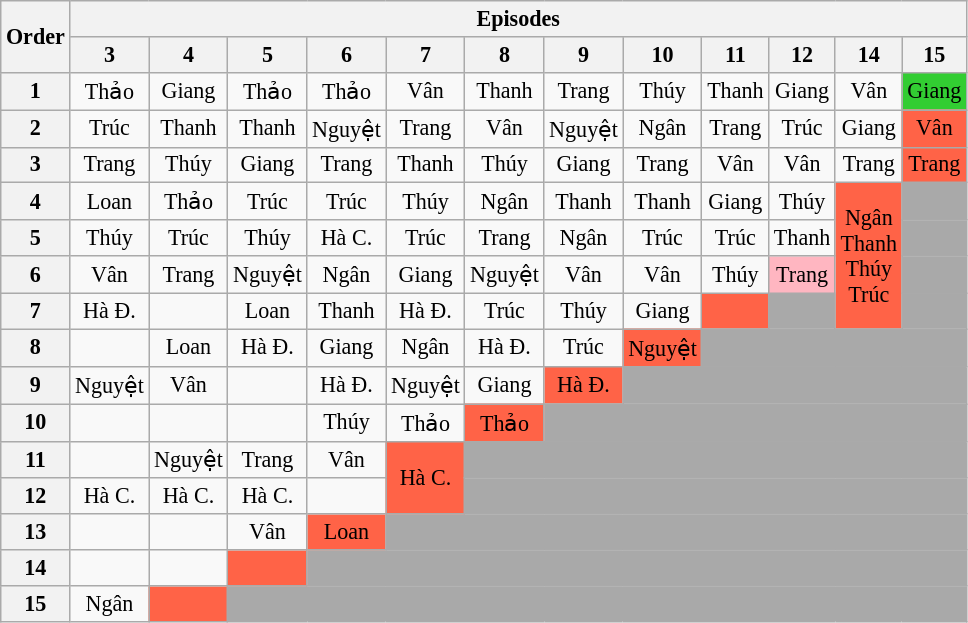<table class="wikitable" style="text-align:center; font-size:92%">
<tr>
<th rowspan=2>Order</th>
<th colspan=13>Episodes</th>
</tr>
<tr>
<th>3</th>
<th>4</th>
<th>5</th>
<th>6</th>
<th>7</th>
<th>8</th>
<th>9</th>
<th>10</th>
<th>11</th>
<th>12</th>
<th>14</th>
<th>15</th>
</tr>
<tr>
<th>1</th>
<td>Thảo</td>
<td>Giang</td>
<td>Thảo</td>
<td>Thảo</td>
<td>Vân</td>
<td>Thanh</td>
<td>Trang</td>
<td>Thúy</td>
<td>Thanh</td>
<td>Giang</td>
<td>Vân</td>
<td style="background:limegreen;">Giang</td>
</tr>
<tr>
<th>2</th>
<td>Trúc</td>
<td>Thanh</td>
<td>Thanh</td>
<td>Nguyệt</td>
<td>Trang</td>
<td>Vân</td>
<td>Nguyệt</td>
<td>Ngân</td>
<td>Trang</td>
<td>Trúc</td>
<td>Giang</td>
<td bgcolor="tomato">Vân</td>
</tr>
<tr>
<th>3</th>
<td>Trang</td>
<td>Thúy</td>
<td>Giang</td>
<td>Trang</td>
<td>Thanh</td>
<td>Thúy</td>
<td>Giang</td>
<td>Trang</td>
<td>Vân</td>
<td>Vân</td>
<td>Trang</td>
<td bgcolor="tomato">Trang</td>
</tr>
<tr>
<th>4</th>
<td>Loan</td>
<td>Thảo</td>
<td>Trúc</td>
<td>Trúc</td>
<td>Thúy</td>
<td>Ngân</td>
<td>Thanh</td>
<td>Thanh</td>
<td>Giang</td>
<td>Thúy</td>
<td rowspan="4" bgcolor="tomato">Ngân<br>Thanh<br>Thúy<br>Trúc</td>
<td colspan="1" style="background:darkgray;"></td>
</tr>
<tr>
<th>5</th>
<td>Thúy</td>
<td>Trúc</td>
<td>Thúy</td>
<td>Hà C.</td>
<td>Trúc</td>
<td>Trang</td>
<td>Ngân</td>
<td>Trúc</td>
<td>Trúc</td>
<td>Thanh</td>
<td colspan="1" style="background:darkgray;"></td>
</tr>
<tr>
<th>6</th>
<td>Vân</td>
<td>Trang</td>
<td>Nguyệt</td>
<td>Ngân</td>
<td>Giang</td>
<td>Nguyệt</td>
<td>Vân</td>
<td>Vân</td>
<td>Thúy</td>
<td bgcolor="lightpink">Trang</td>
<td colspan="1" style="background:darkgray;"></td>
</tr>
<tr>
<th>7</th>
<td>Hà Đ.</td>
<td></td>
<td>Loan</td>
<td>Thanh</td>
<td>Hà Đ.</td>
<td>Trúc</td>
<td>Thúy</td>
<td>Giang</td>
<td bgcolor="tomato"></td>
<td bgcolor="darkgray"></td>
<td colspan="1" style="background:darkgray;"></td>
</tr>
<tr>
<th>8</th>
<td></td>
<td>Loan</td>
<td>Hà Đ.</td>
<td>Giang</td>
<td>Ngân</td>
<td>Hà Đ.</td>
<td>Trúc</td>
<td bgcolor="tomato">Nguyệt</td>
<td colspan="4" style="background:darkgray;"></td>
</tr>
<tr>
<th>9</th>
<td>Nguyệt</td>
<td>Vân</td>
<td></td>
<td>Hà Đ.</td>
<td>Nguyệt</td>
<td>Giang</td>
<td bgcolor="tomato">Hà Đ.</td>
<td colspan="5" style="background:darkgray;"></td>
</tr>
<tr>
<th>10</th>
<td></td>
<td></td>
<td></td>
<td>Thúy</td>
<td>Thảo</td>
<td bgcolor="tomato">Thảo</td>
<td colspan="6" style="background:darkgray;"></td>
</tr>
<tr>
<th>11</th>
<td></td>
<td>Nguyệt</td>
<td>Trang</td>
<td>Vân</td>
<td rowspan="2" bgcolor="tomato">Hà C. <br></td>
<td colspan="7" style="background:darkgray;"></td>
</tr>
<tr>
<th>12</th>
<td>Hà C.</td>
<td>Hà C.</td>
<td>Hà C.</td>
<td></td>
<td colspan="7" style="background:darkgray;"></td>
</tr>
<tr>
<th>13</th>
<td></td>
<td></td>
<td>Vân</td>
<td bgcolor="tomato">Loan</td>
<td colspan="8" bgcolor="darkgray"></td>
</tr>
<tr>
<th>14</th>
<td></td>
<td></td>
<td bgcolor="tomato"></td>
<td colspan="9" bgcolor="darkgray"></td>
</tr>
<tr>
<th>15</th>
<td>Ngân</td>
<td bgcolor="tomato"></td>
<td colspan="10" style="background:darkgray;"></td>
</tr>
</table>
